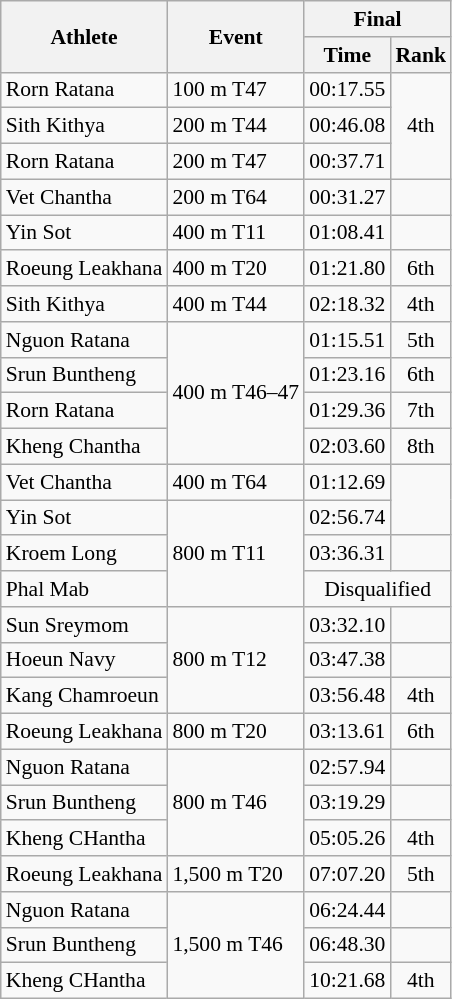<table class="wikitable" style="font-size:90%">
<tr>
<th rowspan=2>Athlete</th>
<th rowspan=2>Event</th>
<th colspan=2>Final</th>
</tr>
<tr>
<th>Time</th>
<th>Rank</th>
</tr>
<tr style="text-align:center">
<td style="text-align:left">Rorn Ratana</td>
<td style="text-align:left">100 m T47</td>
<td>00:17.55</td>
<td rowspan=3>4th</td>
</tr>
<tr style="text-align:center">
<td style="text-align:left">Sith Kithya</td>
<td style="text-align:left">200 m T44</td>
<td>00:46.08</td>
</tr>
<tr style="text-align:center">
<td style="text-align:left">Rorn Ratana</td>
<td style="text-align:left">200 m T47</td>
<td>00:37.71</td>
</tr>
<tr style="text-align:center">
<td style="text-align:left">Vet Chantha</td>
<td style="text-align:left">200 m T64</td>
<td>00:31.27</td>
<td></td>
</tr>
<tr style="text-align:center">
<td style="text-align:left">Yin Sot</td>
<td style="text-align:left">400 m T11</td>
<td>01:08.41</td>
<td></td>
</tr>
<tr style="text-align:center">
<td style="text-align:left">Roeung Leakhana</td>
<td style="text-align:left">400 m T20</td>
<td>01:21.80</td>
<td>6th</td>
</tr>
<tr style="text-align:center">
<td style="text-align:left">Sith Kithya</td>
<td style="text-align:left">400 m T44</td>
<td>02:18.32</td>
<td>4th</td>
</tr>
<tr style="text-align:center">
<td style="text-align:left">Nguon Ratana</td>
<td style="text-align:left" rowspan=4>400 m T46–47</td>
<td>01:15.51</td>
<td>5th</td>
</tr>
<tr style="text-align:center">
<td style="text-align:left">Srun Buntheng</td>
<td>01:23.16</td>
<td>6th</td>
</tr>
<tr style="text-align:center">
<td style="text-align:left">Rorn Ratana</td>
<td>01:29.36</td>
<td>7th</td>
</tr>
<tr style="text-align:center">
<td style="text-align:left">Kheng Chantha</td>
<td>02:03.60</td>
<td>8th</td>
</tr>
<tr style="text-align:center">
<td style="text-align:left">Vet Chantha</td>
<td style="text-align:left">400 m T64</td>
<td>01:12.69</td>
<td rowspan=2></td>
</tr>
<tr style="text-align:center">
<td style="text-align:left">Yin Sot</td>
<td style="text-align:left" rowspan=3>800 m T11</td>
<td>02:56.74</td>
</tr>
<tr style="text-align:center">
<td style="text-align:left">Kroem Long</td>
<td>03:36.31</td>
<td></td>
</tr>
<tr style="text-align:center">
<td style="text-align:left">Phal Mab</td>
<td colspan=2>Disqualified</td>
</tr>
<tr style="text-align:center">
<td style="text-align:left">Sun Sreymom</td>
<td style="text-align:left" rowspan=3>800 m T12</td>
<td>03:32.10</td>
<td></td>
</tr>
<tr style="text-align:center">
<td style="text-align:left">Hoeun Navy</td>
<td>03:47.38</td>
<td></td>
</tr>
<tr style="text-align:center">
<td style="text-align:left">Kang Chamroeun</td>
<td>03:56.48</td>
<td>4th</td>
</tr>
<tr style="text-align:center">
<td style="text-align:left">Roeung Leakhana</td>
<td style="text-align:left">800 m T20</td>
<td>03:13.61</td>
<td>6th</td>
</tr>
<tr style="text-align:center">
<td style="text-align:left">Nguon Ratana</td>
<td style="text-align:left" rowspan=3>800 m T46</td>
<td>02:57.94</td>
<td></td>
</tr>
<tr style="text-align:center">
<td style="text-align:left">Srun Buntheng</td>
<td>03:19.29</td>
<td></td>
</tr>
<tr style="text-align:center">
<td style="text-align:left">Kheng CHantha</td>
<td>05:05.26</td>
<td>4th</td>
</tr>
<tr style="text-align:center">
<td style="text-align:left">Roeung Leakhana</td>
<td style="text-align:left">1,500 m T20</td>
<td>07:07.20</td>
<td>5th</td>
</tr>
<tr style="text-align:center">
<td style="text-align:left">Nguon Ratana</td>
<td style="text-align:left" rowspan=3>1,500 m T46</td>
<td>06:24.44</td>
<td></td>
</tr>
<tr style="text-align:center">
<td style="text-align:left">Srun Buntheng</td>
<td>06:48.30</td>
<td></td>
</tr>
<tr style="text-align:center">
<td style="text-align:left">Kheng CHantha</td>
<td>10:21.68</td>
<td>4th</td>
</tr>
</table>
